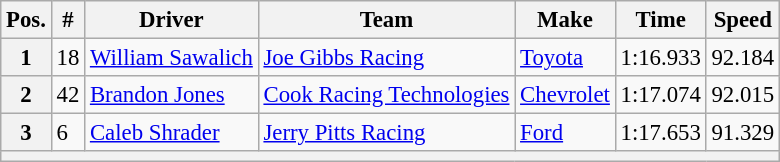<table class="wikitable" style="font-size:95%">
<tr>
<th>Pos.</th>
<th>#</th>
<th>Driver</th>
<th>Team</th>
<th>Make</th>
<th>Time</th>
<th>Speed</th>
</tr>
<tr>
<th>1</th>
<td>18</td>
<td><a href='#'>William Sawalich</a></td>
<td><a href='#'>Joe Gibbs Racing</a></td>
<td><a href='#'>Toyota</a></td>
<td>1:16.933</td>
<td>92.184</td>
</tr>
<tr>
<th>2</th>
<td>42</td>
<td><a href='#'>Brandon Jones</a></td>
<td><a href='#'>Cook Racing Technologies</a></td>
<td><a href='#'>Chevrolet</a></td>
<td>1:17.074</td>
<td>92.015</td>
</tr>
<tr>
<th>3</th>
<td>6</td>
<td><a href='#'>Caleb Shrader</a></td>
<td><a href='#'>Jerry Pitts Racing</a></td>
<td><a href='#'>Ford</a></td>
<td>1:17.653</td>
<td>91.329</td>
</tr>
<tr>
<th colspan="7"></th>
</tr>
</table>
